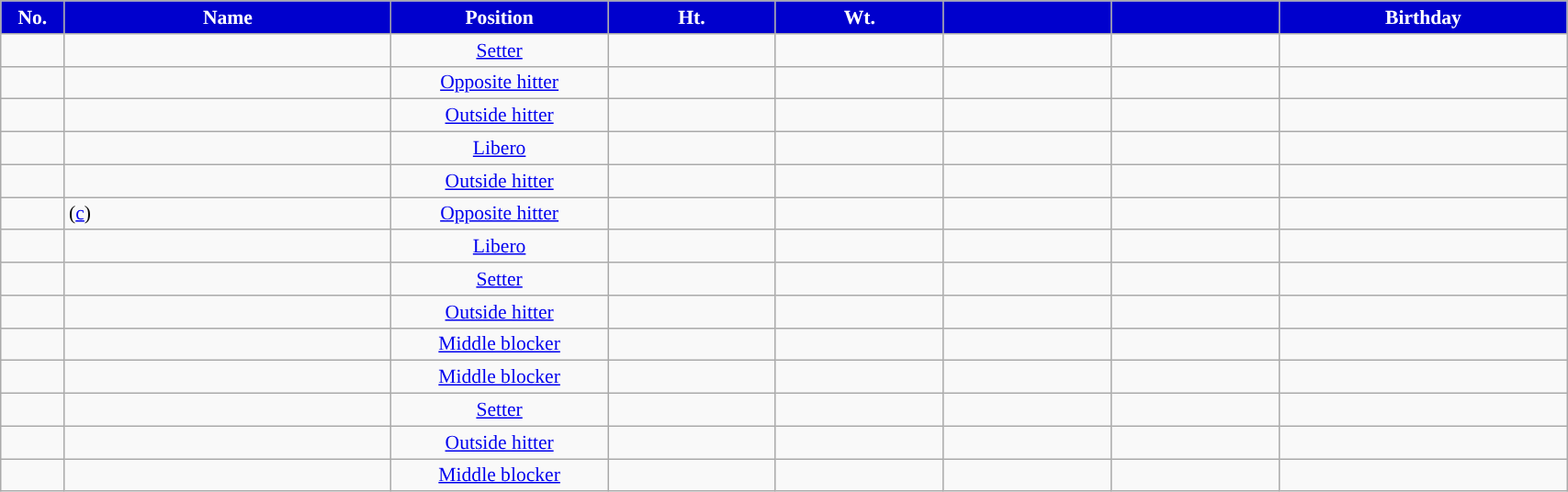<table class="wikitable sortable" style="font-size:90%; text-align:center; width:90%;">
<tr>
<th style="background:#0000CD; color:white; text-align: center"><strong>No.</strong></th>
<th style="width:16em; background:#0000CD; color:white;">Name</th>
<th style="background:#0000CD; color:white; text-align: center"><strong>Position</strong></th>
<th style="width:8em; background:#0000CD; color:white;">Ht.</th>
<th style="width:8em; background:#0000CD; color:white;">Wt.</th>
<th style="width:8em; background:#0000CD; color:white;"></th>
<th style="width:8em; background:#0000CD; color:white;"></th>
<th style="width:14em; background:#0000CD; color:white;">Birthday</th>
</tr>
<tr>
<td></td>
<td align=left> </td>
<td><a href='#'>Setter</a></td>
<td></td>
<td></td>
<td></td>
<td></td>
<td align=right></td>
</tr>
<tr>
<td></td>
<td align=left> </td>
<td><a href='#'>Opposite hitter</a></td>
<td></td>
<td></td>
<td></td>
<td></td>
<td align=right></td>
</tr>
<tr>
<td></td>
<td align=left> </td>
<td><a href='#'>Outside hitter</a></td>
<td></td>
<td></td>
<td></td>
<td></td>
<td align=right></td>
</tr>
<tr>
<td></td>
<td align=left> </td>
<td><a href='#'>Libero</a></td>
<td></td>
<td></td>
<td></td>
<td></td>
<td align=right></td>
</tr>
<tr>
<td></td>
<td align=left> </td>
<td><a href='#'>Outside hitter</a></td>
<td></td>
<td></td>
<td></td>
<td></td>
<td align=right></td>
</tr>
<tr>
<td></td>
<td align=left>  (<a href='#'>c</a>)</td>
<td><a href='#'>Opposite hitter</a></td>
<td></td>
<td></td>
<td></td>
<td></td>
<td align=right></td>
</tr>
<tr>
<td></td>
<td align=left> </td>
<td><a href='#'>Libero</a></td>
<td></td>
<td></td>
<td></td>
<td></td>
<td align=right></td>
</tr>
<tr>
<td></td>
<td align=left> </td>
<td><a href='#'>Setter</a></td>
<td></td>
<td></td>
<td></td>
<td></td>
<td align=right></td>
</tr>
<tr>
<td></td>
<td align=left> </td>
<td><a href='#'>Outside hitter</a></td>
<td></td>
<td></td>
<td></td>
<td></td>
<td align=right></td>
</tr>
<tr>
<td></td>
<td align=left> </td>
<td><a href='#'>Middle blocker</a></td>
<td></td>
<td></td>
<td></td>
<td></td>
<td align=right></td>
</tr>
<tr>
<td></td>
<td align=left> </td>
<td><a href='#'>Middle blocker</a></td>
<td></td>
<td></td>
<td></td>
<td></td>
<td align=right></td>
</tr>
<tr>
<td></td>
<td align=left> </td>
<td><a href='#'>Setter</a></td>
<td></td>
<td></td>
<td></td>
<td></td>
<td align=right></td>
</tr>
<tr>
<td></td>
<td align=left> </td>
<td><a href='#'>Outside hitter</a></td>
<td></td>
<td></td>
<td></td>
<td></td>
<td align=right></td>
</tr>
<tr>
<td></td>
<td align=left> </td>
<td><a href='#'>Middle blocker</a></td>
<td></td>
<td></td>
<td></td>
<td></td>
<td align=right></td>
</tr>
</table>
